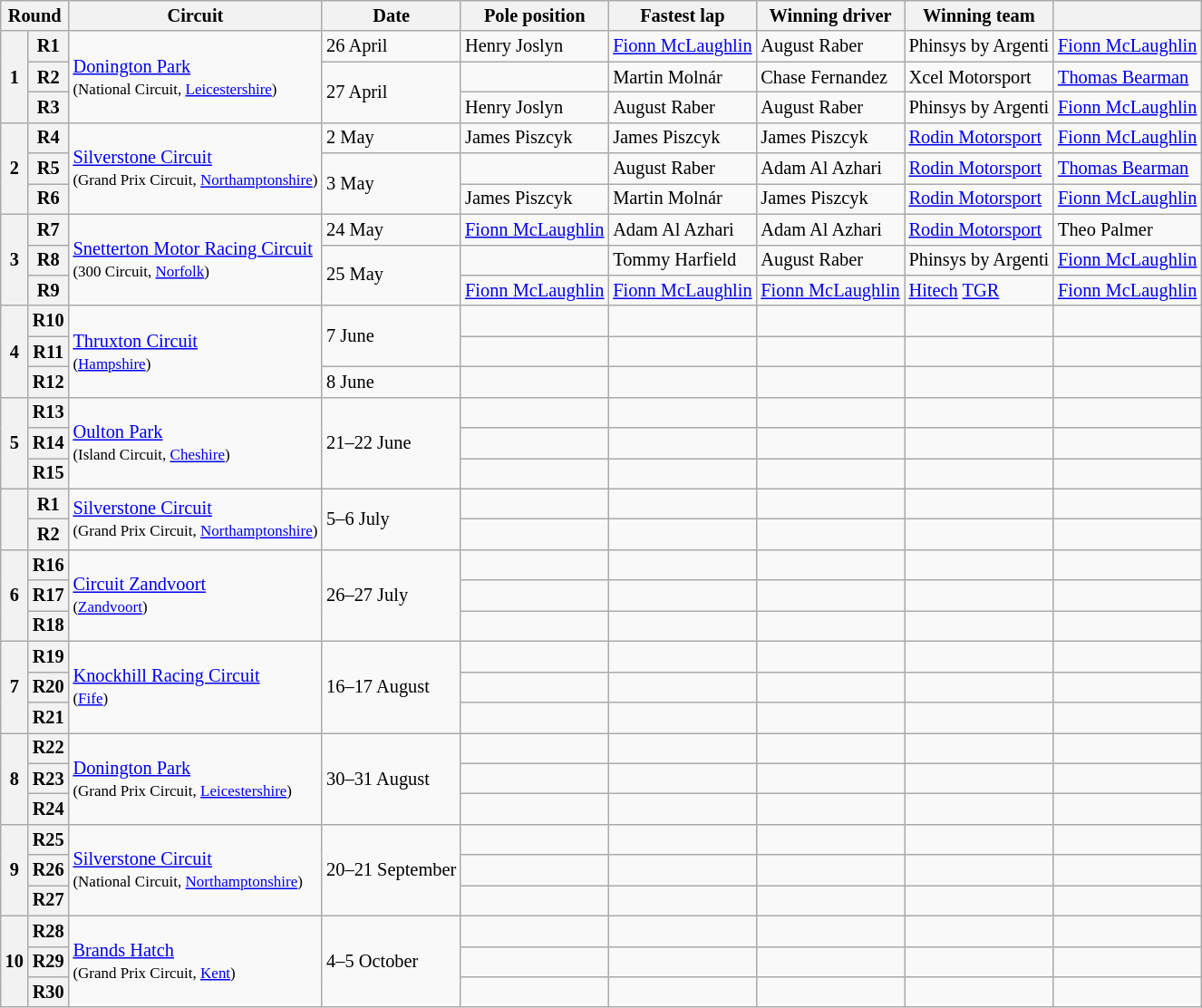<table class="wikitable" style="font-size: 85%">
<tr>
<th colspan=2>Round</th>
<th>Circuit</th>
<th>Date</th>
<th>Pole position</th>
<th>Fastest lap</th>
<th>Winning driver</th>
<th>Winning team</th>
<th></th>
</tr>
<tr>
<th rowspan=3>1</th>
<th>R1</th>
<td rowspan=3> <a href='#'>Donington Park</a><br><small>(National Circuit, <a href='#'>Leicestershire</a>)</small></td>
<td>26 April</td>
<td nowrap> Henry Joslyn</td>
<td nowrap> <a href='#'>Fionn McLaughlin</a></td>
<td> August Raber</td>
<td nowrap> Phinsys by Argenti</td>
<td nowrap> <a href='#'>Fionn McLaughlin</a></td>
</tr>
<tr>
<th>R2</th>
<td rowspan=2>27 April</td>
<td></td>
<td> Martin Molnár</td>
<td nowrap> Chase Fernandez</td>
<td> Xcel Motorsport</td>
<td nowrap> <a href='#'>Thomas Bearman</a></td>
</tr>
<tr>
<th>R3</th>
<td> Henry Joslyn</td>
<td> August Raber</td>
<td> August Raber</td>
<td> Phinsys by Argenti</td>
<td> <a href='#'>Fionn McLaughlin</a></td>
</tr>
<tr>
<th rowspan=3>2</th>
<th>R4</th>
<td rowspan=3> <a href='#'>Silverstone Circuit</a><br><small>(Grand Prix Circuit, <a href='#'>Northamptonshire</a>)</small></td>
<td>2 May</td>
<td nowrap> James Piszcyk</td>
<td> James Piszcyk</td>
<td> James Piszcyk</td>
<td> <a href='#'>Rodin Motorsport</a></td>
<td> <a href='#'>Fionn McLaughlin</a></td>
</tr>
<tr>
<th>R5</th>
<td rowspan=2>3 May</td>
<td></td>
<td> August Raber</td>
<td> Adam Al Azhari</td>
<td> <a href='#'>Rodin Motorsport</a></td>
<td> <a href='#'>Thomas Bearman</a></td>
</tr>
<tr>
<th>R6</th>
<td> James Piszcyk</td>
<td> Martin Molnár</td>
<td> James Piszcyk</td>
<td> <a href='#'>Rodin Motorsport</a></td>
<td> <a href='#'>Fionn McLaughlin</a></td>
</tr>
<tr>
<th rowspan=3>3</th>
<th>R7</th>
<td rowspan=3 nowrap> <a href='#'>Snetterton Motor Racing Circuit</a><br><small>(300 Circuit, <a href='#'>Norfolk</a>)</small></td>
<td>24 May</td>
<td nowrap> <a href='#'>Fionn McLaughlin</a></td>
<td> Adam Al Azhari</td>
<td> Adam Al Azhari</td>
<td> <a href='#'>Rodin Motorsport</a></td>
<td> Theo Palmer</td>
</tr>
<tr>
<th>R8</th>
<td rowspan=2>25 May</td>
<td></td>
<td> Tommy Harfield</td>
<td> August Raber</td>
<td> Phinsys by Argenti</td>
<td> <a href='#'>Fionn McLaughlin</a></td>
</tr>
<tr>
<th>R9</th>
<td> <a href='#'>Fionn McLaughlin</a></td>
<td> <a href='#'>Fionn McLaughlin</a></td>
<td nowrap> <a href='#'>Fionn McLaughlin</a></td>
<td> <a href='#'>Hitech</a> <a href='#'>TGR</a></td>
<td> <a href='#'>Fionn McLaughlin</a></td>
</tr>
<tr>
<th rowspan=3>4</th>
<th>R10</th>
<td rowspan=3> <a href='#'>Thruxton Circuit</a><br><small>(<a href='#'>Hampshire</a>)</small></td>
<td rowspan=2>7 June</td>
<td></td>
<td></td>
<td></td>
<td></td>
<td></td>
</tr>
<tr>
<th>R11</th>
<td></td>
<td></td>
<td></td>
<td></td>
<td></td>
</tr>
<tr>
<th>R12</th>
<td>8 June</td>
<td></td>
<td></td>
<td></td>
<td></td>
<td></td>
</tr>
<tr>
<th rowspan=3>5</th>
<th>R13</th>
<td rowspan=3> <a href='#'>Oulton Park</a><br><small>(Island Circuit, <a href='#'>Cheshire</a>)</small></td>
<td rowspan=3>21–22 June</td>
<td></td>
<td></td>
<td></td>
<td></td>
<td></td>
</tr>
<tr>
<th>R14</th>
<td></td>
<td></td>
<td></td>
<td></td>
<td></td>
</tr>
<tr>
<th>R15</th>
<td></td>
<td></td>
<td></td>
<td></td>
<td></td>
</tr>
<tr>
<th rowspan=2></th>
<th>R1</th>
<td rowspan=2> <a href='#'>Silverstone Circuit</a><br><small>(Grand Prix Circuit, <a href='#'>Northamptonshire</a>)</small></td>
<td rowspan=2>5–6 July</td>
<td></td>
<td></td>
<td></td>
<td></td>
<td></td>
</tr>
<tr>
<th>R2</th>
<td></td>
<td></td>
<td></td>
<td></td>
<td></td>
</tr>
<tr>
<th rowspan=3>6</th>
<th>R16</th>
<td rowspan=3> <a href='#'>Circuit Zandvoort</a><br><small>(<a href='#'>Zandvoort</a>)</small></td>
<td rowspan=3>26–27 July</td>
<td></td>
<td></td>
<td></td>
<td></td>
<td></td>
</tr>
<tr>
<th>R17</th>
<td></td>
<td></td>
<td></td>
<td></td>
<td></td>
</tr>
<tr>
<th>R18</th>
<td></td>
<td></td>
<td></td>
<td></td>
<td></td>
</tr>
<tr>
<th rowspan=3>7</th>
<th>R19</th>
<td rowspan=3> <a href='#'>Knockhill Racing Circuit</a><br><small>(<a href='#'>Fife</a>)</small></td>
<td rowspan=3>16–17 August</td>
<td></td>
<td></td>
<td></td>
<td></td>
<td></td>
</tr>
<tr>
<th>R20</th>
<td></td>
<td></td>
<td></td>
<td></td>
<td></td>
</tr>
<tr>
<th>R21</th>
<td></td>
<td></td>
<td></td>
<td></td>
<td></td>
</tr>
<tr>
<th rowspan=3>8</th>
<th>R22</th>
<td rowspan=3> <a href='#'>Donington Park</a><br><small>(Grand Prix Circuit, <a href='#'>Leicestershire</a>)</small></td>
<td rowspan=3>30–31 August</td>
<td></td>
<td></td>
<td></td>
<td></td>
<td></td>
</tr>
<tr>
<th>R23</th>
<td></td>
<td></td>
<td></td>
<td></td>
<td></td>
</tr>
<tr>
<th>R24</th>
<td></td>
<td></td>
<td></td>
<td></td>
<td></td>
</tr>
<tr>
<th rowspan=3>9</th>
<th>R25</th>
<td rowspan=3> <a href='#'>Silverstone Circuit</a><br><small>(National Circuit, <a href='#'>Northamptonshire</a>)</small></td>
<td rowspan=3 nowrap>20–21 September</td>
<td></td>
<td></td>
<td></td>
<td></td>
<td></td>
</tr>
<tr>
<th>R26</th>
<td></td>
<td></td>
<td></td>
<td></td>
<td></td>
</tr>
<tr>
<th>R27</th>
<td></td>
<td></td>
<td></td>
<td></td>
<td></td>
</tr>
<tr>
<th rowspan=3>10</th>
<th>R28</th>
<td rowspan=3> <a href='#'>Brands Hatch</a><br><small>(Grand Prix Circuit, <a href='#'>Kent</a>)</small></td>
<td rowspan=3>4–5 October</td>
<td></td>
<td></td>
<td></td>
<td></td>
<td></td>
</tr>
<tr>
<th>R29</th>
<td></td>
<td></td>
<td></td>
<td></td>
<td></td>
</tr>
<tr>
<th>R30</th>
<td></td>
<td></td>
<td></td>
<td></td>
<td></td>
</tr>
</table>
